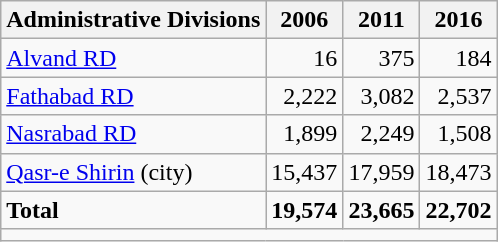<table class="wikitable">
<tr>
<th>Administrative Divisions</th>
<th>2006</th>
<th>2011</th>
<th>2016</th>
</tr>
<tr>
<td><a href='#'>Alvand RD</a></td>
<td style="text-align: right;">16</td>
<td style="text-align: right;">375</td>
<td style="text-align: right;">184</td>
</tr>
<tr>
<td><a href='#'>Fathabad RD</a></td>
<td style="text-align: right;">2,222</td>
<td style="text-align: right;">3,082</td>
<td style="text-align: right;">2,537</td>
</tr>
<tr>
<td><a href='#'>Nasrabad RD</a></td>
<td style="text-align: right;">1,899</td>
<td style="text-align: right;">2,249</td>
<td style="text-align: right;">1,508</td>
</tr>
<tr>
<td><a href='#'>Qasr-e Shirin</a> (city)</td>
<td style="text-align: right;">15,437</td>
<td style="text-align: right;">17,959</td>
<td style="text-align: right;">18,473</td>
</tr>
<tr>
<td><strong>Total</strong></td>
<td style="text-align: right;"><strong>19,574</strong></td>
<td style="text-align: right;"><strong>23,665</strong></td>
<td style="text-align: right;"><strong>22,702</strong></td>
</tr>
<tr>
<td colspan=4></td>
</tr>
</table>
